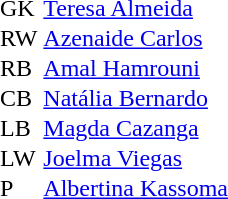<table border="0" cellpadding="0">
<tr>
<td>GK</td>
<td align=right></td>
<td><a href='#'>Teresa Almeida</a></td>
</tr>
<tr>
<td>RW</td>
<td align=right></td>
<td><a href='#'>Azenaide Carlos</a></td>
</tr>
<tr>
<td>RB</td>
<td align=right></td>
<td><a href='#'>Amal Hamrouni</a></td>
</tr>
<tr>
<td>CB</td>
<td align=right></td>
<td><a href='#'>Natália Bernardo</a></td>
</tr>
<tr>
<td>LB</td>
<td align=right></td>
<td><a href='#'>Magda Cazanga</a></td>
</tr>
<tr>
<td>LW</td>
<td align=right></td>
<td><a href='#'>Joelma Viegas</a></td>
</tr>
<tr>
<td>P</td>
<td align=right></td>
<td><a href='#'>Albertina Kassoma</a></td>
</tr>
</table>
